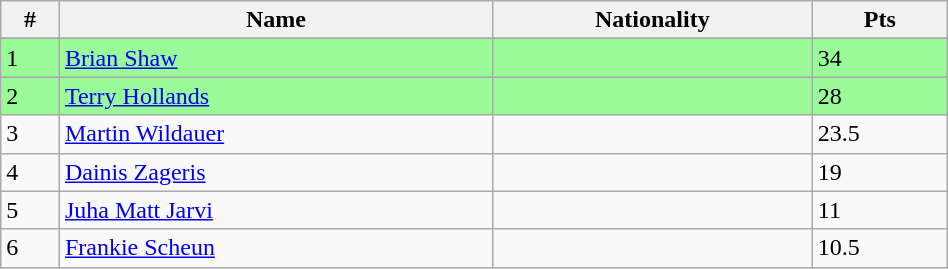<table class="wikitable" style="display: inline-table; width: 50%;">
<tr>
<th>#</th>
<th>Name</th>
<th>Nationality</th>
<th>Pts</th>
</tr>
<tr>
</tr>
<tr style="background:palegreen;">
<td>1</td>
<td><a href='#'>Brian Shaw</a></td>
<td></td>
<td>34</td>
</tr>
<tr>
</tr>
<tr style="background:palegreen;">
<td>2</td>
<td><a href='#'>Terry Hollands</a></td>
<td></td>
<td>28</td>
</tr>
<tr>
<td>3</td>
<td><a href='#'>Martin Wildauer</a></td>
<td></td>
<td>23.5</td>
</tr>
<tr>
<td>4</td>
<td><a href='#'>Dainis Zageris</a></td>
<td></td>
<td>19</td>
</tr>
<tr>
<td>5</td>
<td><a href='#'>Juha Matt Jarvi</a></td>
<td></td>
<td>11</td>
</tr>
<tr>
<td>6</td>
<td><a href='#'>Frankie Scheun</a></td>
<td></td>
<td>10.5</td>
</tr>
</table>
